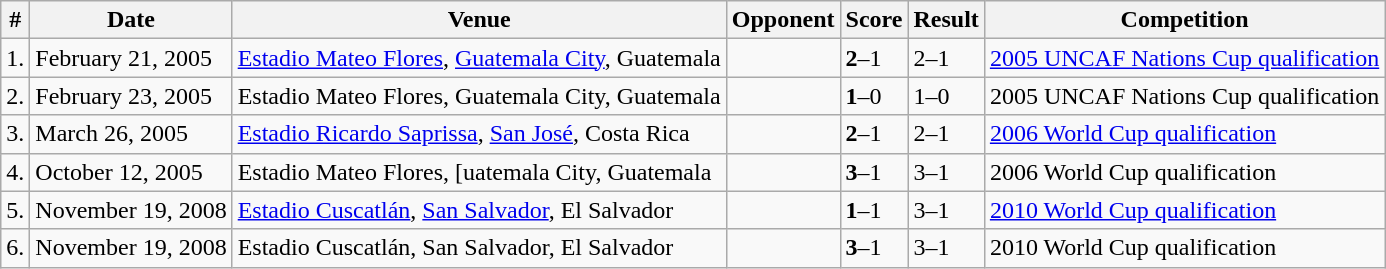<table class="wikitable">
<tr>
<th>#</th>
<th>Date</th>
<th>Venue</th>
<th>Opponent</th>
<th>Score</th>
<th>Result</th>
<th>Competition</th>
</tr>
<tr>
<td>1.</td>
<td>February 21, 2005</td>
<td><a href='#'>Estadio Mateo Flores</a>, <a href='#'>Guatemala City</a>, Guatemala</td>
<td></td>
<td><strong>2</strong>–1</td>
<td>2–1</td>
<td><a href='#'>2005 UNCAF Nations Cup qualification</a></td>
</tr>
<tr>
<td>2.</td>
<td>February 23, 2005</td>
<td>Estadio Mateo Flores, Guatemala City, Guatemala</td>
<td></td>
<td><strong>1</strong>–0</td>
<td>1–0</td>
<td>2005 UNCAF Nations Cup qualification</td>
</tr>
<tr>
<td>3.</td>
<td>March 26, 2005</td>
<td><a href='#'>Estadio Ricardo Saprissa</a>, <a href='#'>San José</a>, Costa Rica</td>
<td></td>
<td><strong>2</strong>–1</td>
<td>2–1</td>
<td><a href='#'>2006 World Cup qualification</a></td>
</tr>
<tr>
<td>4.</td>
<td>October 12, 2005</td>
<td>Estadio Mateo Flores, [uatemala City, Guatemala</td>
<td></td>
<td><strong>3</strong>–1</td>
<td>3–1</td>
<td>2006 World Cup qualification</td>
</tr>
<tr>
<td>5.</td>
<td>November 19, 2008</td>
<td><a href='#'>Estadio Cuscatlán</a>, <a href='#'>San Salvador</a>, El Salvador</td>
<td></td>
<td><strong>1</strong>–1</td>
<td>3–1</td>
<td><a href='#'>2010 World Cup qualification</a></td>
</tr>
<tr>
<td>6.</td>
<td>November 19, 2008</td>
<td>Estadio Cuscatlán, San Salvador, El Salvador</td>
<td></td>
<td><strong>3</strong>–1</td>
<td>3–1</td>
<td>2010 World Cup qualification</td>
</tr>
</table>
